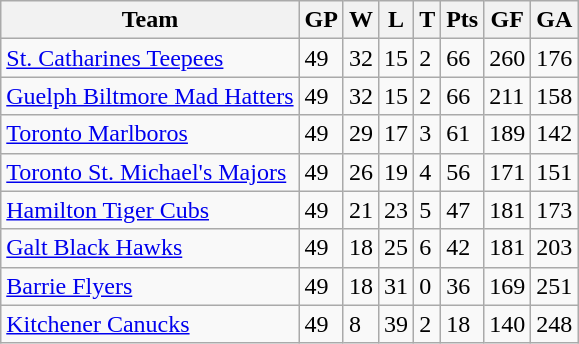<table class="wikitable">
<tr>
<th>Team</th>
<th>GP</th>
<th>W</th>
<th>L</th>
<th>T</th>
<th>Pts</th>
<th>GF</th>
<th>GA</th>
</tr>
<tr>
<td><a href='#'>St. Catharines Teepees</a></td>
<td>49</td>
<td>32</td>
<td>15</td>
<td>2</td>
<td>66</td>
<td>260</td>
<td>176</td>
</tr>
<tr>
<td><a href='#'>Guelph Biltmore Mad Hatters</a></td>
<td>49</td>
<td>32</td>
<td>15</td>
<td>2</td>
<td>66</td>
<td>211</td>
<td>158</td>
</tr>
<tr>
<td><a href='#'>Toronto Marlboros</a></td>
<td>49</td>
<td>29</td>
<td>17</td>
<td>3</td>
<td>61</td>
<td>189</td>
<td>142</td>
</tr>
<tr>
<td><a href='#'>Toronto St. Michael's Majors</a></td>
<td>49</td>
<td>26</td>
<td>19</td>
<td>4</td>
<td>56</td>
<td>171</td>
<td>151</td>
</tr>
<tr>
<td><a href='#'>Hamilton Tiger Cubs</a></td>
<td>49</td>
<td>21</td>
<td>23</td>
<td>5</td>
<td>47</td>
<td>181</td>
<td>173</td>
</tr>
<tr>
<td><a href='#'>Galt Black Hawks</a></td>
<td>49</td>
<td>18</td>
<td>25</td>
<td>6</td>
<td>42</td>
<td>181</td>
<td>203</td>
</tr>
<tr>
<td><a href='#'>Barrie Flyers</a></td>
<td>49</td>
<td>18</td>
<td>31</td>
<td>0</td>
<td>36</td>
<td>169</td>
<td>251</td>
</tr>
<tr>
<td><a href='#'>Kitchener Canucks</a></td>
<td>49</td>
<td>8</td>
<td>39</td>
<td>2</td>
<td>18</td>
<td>140</td>
<td>248</td>
</tr>
</table>
